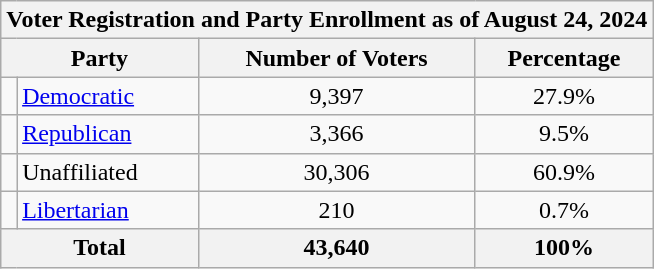<table class="wikitable">
<tr>
<th colspan="6">Voter Registration and Party Enrollment as of August 24, 2024</th>
</tr>
<tr>
<th colspan="2">Party</th>
<th>Number of Voters</th>
<th>Percentage</th>
</tr>
<tr>
<td></td>
<td><a href='#'>Democratic</a></td>
<td align="center">9,397</td>
<td align="center">27.9%</td>
</tr>
<tr>
<td></td>
<td><a href='#'>Republican</a></td>
<td align="center">3,366</td>
<td align="center">9.5%</td>
</tr>
<tr>
<td></td>
<td>Unaffiliated</td>
<td align="center">30,306</td>
<td align="center">60.9%</td>
</tr>
<tr>
<td></td>
<td><a href='#'>Libertarian</a></td>
<td align="center">210</td>
<td align="center">0.7%</td>
</tr>
<tr>
<th colspan="2">Total</th>
<th align="center">43,640</th>
<th align="center">100%</th>
</tr>
</table>
